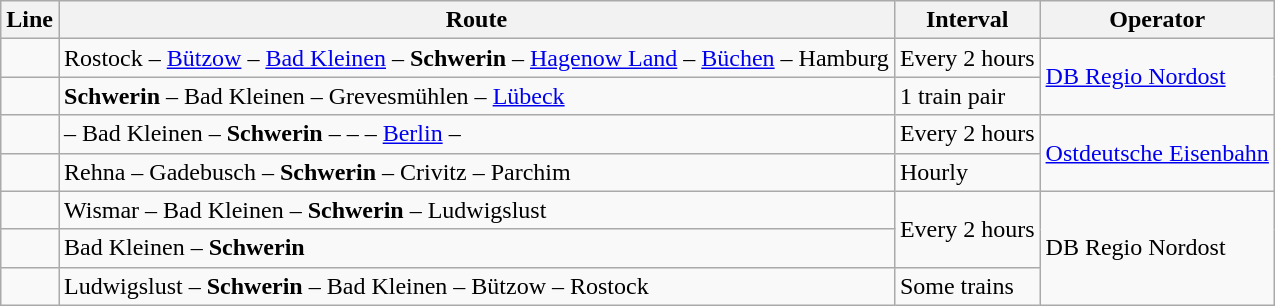<table class="wikitable">
<tr>
<th>Line</th>
<th>Route</th>
<th>Interval</th>
<th>Operator</th>
</tr>
<tr>
<td align=center></td>
<td>Rostock – <a href='#'>Bützow</a> – <a href='#'>Bad Kleinen</a> – <strong>Schwerin</strong> – <a href='#'>Hagenow Land</a> – <a href='#'>Büchen</a> – Hamburg</td>
<td>Every 2 hours</td>
<td rowspan="2"><a href='#'>DB Regio Nordost</a></td>
</tr>
<tr>
<td align=center></td>
<td><strong>Schwerin</strong> – Bad Kleinen – Grevesmühlen – <a href='#'>Lübeck</a></td>
<td>1 train pair</td>
</tr>
<tr>
<td align=center></td>
<td> – Bad Kleinen – <strong>Schwerin</strong> –  –  – <a href='#'>Berlin</a>  – </td>
<td>Every 2 hours</td>
<td rowspan="2"><a href='#'>Ostdeutsche Eisenbahn</a></td>
</tr>
<tr>
<td></td>
<td>Rehna – Gadebusch – <strong>Schwerin</strong> – Crivitz – Parchim</td>
<td>Hourly</td>
</tr>
<tr>
<td></td>
<td>Wismar – Bad Kleinen – <strong>Schwerin</strong> – Ludwigslust</td>
<td rowspan=2>Every 2 hours</td>
<td rowspan="3">DB Regio Nordost</td>
</tr>
<tr>
<td></td>
<td>Bad Kleinen – <strong>Schwerin</strong></td>
</tr>
<tr>
<td></td>
<td>Ludwigslust – <strong>Schwerin</strong> – Bad Kleinen – Bützow – Rostock</td>
<td>Some trains</td>
</tr>
</table>
